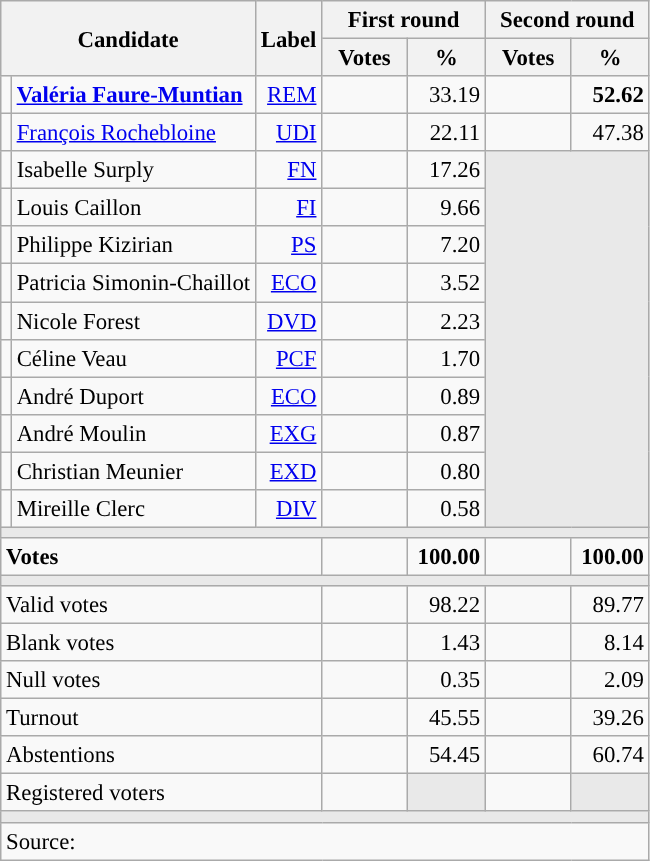<table class="wikitable" style="text-align:right;font-size:95%;">
<tr>
<th rowspan="2" colspan="2">Candidate</th>
<th rowspan="2">Label</th>
<th colspan="2">First round</th>
<th colspan="2">Second round</th>
</tr>
<tr>
<th style="width:50px;">Votes</th>
<th style="width:45px;">%</th>
<th style="width:50px;">Votes</th>
<th style="width:45px;">%</th>
</tr>
<tr>
<td style="color:inherit;background:"></td>
<td style="text-align:left;"><strong><a href='#'>Valéria Faure-Muntian</a></strong></td>
<td><a href='#'>REM</a></td>
<td></td>
<td>33.19</td>
<td><strong></strong></td>
<td><strong>52.62</strong></td>
</tr>
<tr>
<td style="color:inherit;background:"></td>
<td style="text-align:left;"><a href='#'>François Rochebloine</a></td>
<td><a href='#'>UDI</a></td>
<td></td>
<td>22.11</td>
<td></td>
<td>47.38</td>
</tr>
<tr>
<td style="color:inherit;background:"></td>
<td style="text-align:left;">Isabelle Surply</td>
<td><a href='#'>FN</a></td>
<td></td>
<td>17.26</td>
<td colspan="2" rowspan="10" style="background:#E9E9E9;"></td>
</tr>
<tr>
<td style="color:inherit;background:"></td>
<td style="text-align:left;">Louis Caillon</td>
<td><a href='#'>FI</a></td>
<td></td>
<td>9.66</td>
</tr>
<tr>
<td style="color:inherit;background:"></td>
<td style="text-align:left;">Philippe Kizirian</td>
<td><a href='#'>PS</a></td>
<td></td>
<td>7.20</td>
</tr>
<tr>
<td style="color:inherit;background:"></td>
<td style="text-align:left;">Patricia Simonin-Chaillot</td>
<td><a href='#'>ECO</a></td>
<td></td>
<td>3.52</td>
</tr>
<tr>
<td style="color:inherit;background:"></td>
<td style="text-align:left;">Nicole Forest</td>
<td><a href='#'>DVD</a></td>
<td></td>
<td>2.23</td>
</tr>
<tr>
<td style="color:inherit;background:"></td>
<td style="text-align:left;">Céline Veau</td>
<td><a href='#'>PCF</a></td>
<td></td>
<td>1.70</td>
</tr>
<tr>
<td style="color:inherit;background:"></td>
<td style="text-align:left;">André Duport</td>
<td><a href='#'>ECO</a></td>
<td></td>
<td>0.89</td>
</tr>
<tr>
<td style="color:inherit;background:"></td>
<td style="text-align:left;">André Moulin</td>
<td><a href='#'>EXG</a></td>
<td></td>
<td>0.87</td>
</tr>
<tr>
<td style="color:inherit;background:"></td>
<td style="text-align:left;">Christian Meunier</td>
<td><a href='#'>EXD</a></td>
<td></td>
<td>0.80</td>
</tr>
<tr>
<td style="color:inherit;background:"></td>
<td style="text-align:left;">Mireille Clerc</td>
<td><a href='#'>DIV</a></td>
<td></td>
<td>0.58</td>
</tr>
<tr>
<td colspan="7" style="background:#E9E9E9;"></td>
</tr>
<tr style="font-weight:bold;">
<td colspan="3" style="text-align:left;">Votes</td>
<td></td>
<td>100.00</td>
<td></td>
<td>100.00</td>
</tr>
<tr>
<td colspan="7" style="background:#E9E9E9;"></td>
</tr>
<tr>
<td colspan="3" style="text-align:left;">Valid votes</td>
<td></td>
<td>98.22</td>
<td></td>
<td>89.77</td>
</tr>
<tr>
<td colspan="3" style="text-align:left;">Blank votes</td>
<td></td>
<td>1.43</td>
<td></td>
<td>8.14</td>
</tr>
<tr>
<td colspan="3" style="text-align:left;">Null votes</td>
<td></td>
<td>0.35</td>
<td></td>
<td>2.09</td>
</tr>
<tr>
<td colspan="3" style="text-align:left;">Turnout</td>
<td></td>
<td>45.55</td>
<td></td>
<td>39.26</td>
</tr>
<tr>
<td colspan="3" style="text-align:left;">Abstentions</td>
<td></td>
<td>54.45</td>
<td></td>
<td>60.74</td>
</tr>
<tr>
<td colspan="3" style="text-align:left;">Registered voters</td>
<td></td>
<td style="color:inherit;background:#E9E9E9;"></td>
<td></td>
<td style="color:inherit;background:#E9E9E9;"></td>
</tr>
<tr>
<td colspan="7" style="background:#E9E9E9;"></td>
</tr>
<tr>
<td colspan="7" style="text-align:left;">Source: </td>
</tr>
</table>
